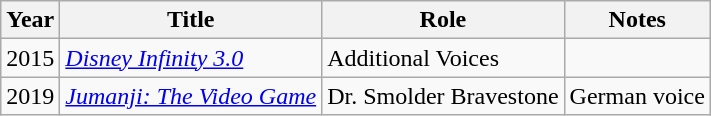<table class="wikitable sortable">
<tr>
<th>Year</th>
<th>Title</th>
<th>Role</th>
<th>Notes</th>
</tr>
<tr>
<td>2015</td>
<td><em><a href='#'>Disney Infinity 3.0</a></em></td>
<td>Additional Voices</td>
<td></td>
</tr>
<tr>
<td>2019</td>
<td><em><a href='#'>Jumanji: The Video Game</a></em></td>
<td>Dr. Smolder Bravestone</td>
<td>German voice</td>
</tr>
</table>
